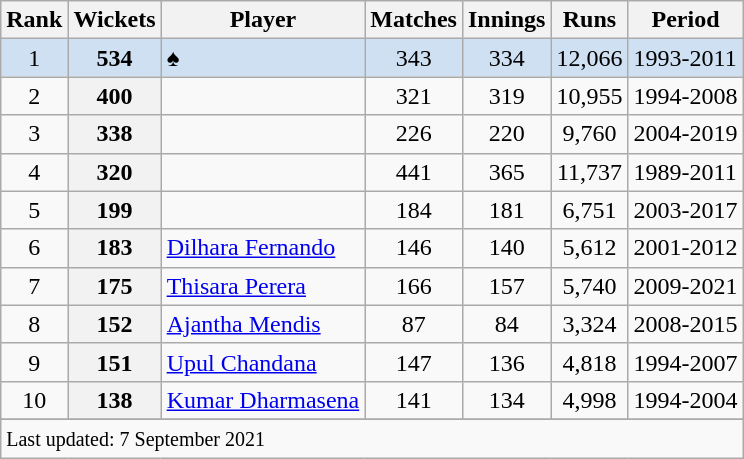<table class="wikitable plainrowheaders sortable">
<tr>
<th scope=col>Rank</th>
<th scope=col>Wickets</th>
<th scope=col>Player</th>
<th scope=col>Matches</th>
<th scope=col>Innings</th>
<th scope=col>Runs</th>
<th scope=col>Period</th>
</tr>
<tr bgcolor=#cee0f2>
<td align=center>1</td>
<th scope="row" style="text-align:center; background:#cee0f2;">534</th>
<td>♠</td>
<td align=center>343</td>
<td align=center>334</td>
<td align=center>12,066</td>
<td>1993-2011</td>
</tr>
<tr>
<td align=center>2</td>
<th scope=row style=text-align:center;>400</th>
<td></td>
<td align=center>321</td>
<td align=center>319</td>
<td align=center>10,955</td>
<td>1994-2008</td>
</tr>
<tr>
<td align=center>3</td>
<th scope=row style=text-align:center;>338</th>
<td></td>
<td align=center>226</td>
<td align=center>220</td>
<td align=center>9,760</td>
<td>2004-2019</td>
</tr>
<tr>
<td align=center>4</td>
<th scope=row style=text-align:center;>320</th>
<td></td>
<td align=center>441</td>
<td align=center>365</td>
<td align=center>11,737</td>
<td>1989-2011</td>
</tr>
<tr>
<td align=center>5</td>
<th scope=row style=text-align:center;>199</th>
<td></td>
<td align=center>184</td>
<td align=center>181</td>
<td align=center>6,751</td>
<td>2003-2017</td>
</tr>
<tr>
<td align=center>6</td>
<th scope=row style=text-align:center;>183</th>
<td><a href='#'>Dilhara Fernando</a></td>
<td align=center>146</td>
<td align=center>140</td>
<td align=center>5,612</td>
<td>2001-2012</td>
</tr>
<tr>
<td align=center>7</td>
<th scope=row style=text-align:center;>175</th>
<td><a href='#'>Thisara Perera</a></td>
<td align=center>166</td>
<td align=center>157</td>
<td align=center>5,740</td>
<td>2009-2021</td>
</tr>
<tr>
<td align=center>8</td>
<th scope=row style=text-align:center;>152</th>
<td><a href='#'>Ajantha Mendis</a></td>
<td align=center>87</td>
<td align=center>84</td>
<td align=center>3,324</td>
<td>2008-2015</td>
</tr>
<tr>
<td align=center>9</td>
<th scope=row style=text-align:center;>151</th>
<td><a href='#'>Upul Chandana</a></td>
<td align=center>147</td>
<td align=center>136</td>
<td align=center>4,818</td>
<td>1994-2007</td>
</tr>
<tr>
<td align=center>10</td>
<th scope=row style=text-align:center;>138</th>
<td><a href='#'>Kumar Dharmasena</a></td>
<td align=center>141</td>
<td align=center>134</td>
<td align=center>4,998</td>
<td>1994-2004</td>
</tr>
<tr>
</tr>
<tr class=sortbottom>
<td colspan=7><small>Last updated: 7 September 2021</small></td>
</tr>
</table>
